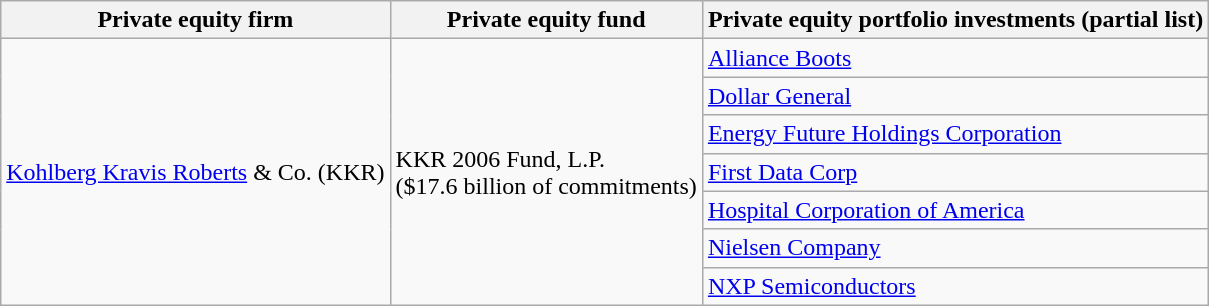<table class="wikitable">
<tr>
<th>Private equity firm</th>
<th>Private equity fund</th>
<th>Private equity portfolio investments (partial list)</th>
</tr>
<tr>
<td rowspan="7"><a href='#'>Kohlberg Kravis Roberts</a> & Co. (KKR)</td>
<td rowspan="7">KKR 2006 Fund, L.P. <br>($17.6 billion of commitments)</td>
<td><a href='#'>Alliance Boots</a></td>
</tr>
<tr>
<td><a href='#'>Dollar General</a></td>
</tr>
<tr>
<td><a href='#'>Energy Future Holdings Corporation</a></td>
</tr>
<tr>
<td><a href='#'>First Data Corp</a></td>
</tr>
<tr>
<td><a href='#'>Hospital Corporation of America</a></td>
</tr>
<tr>
<td><a href='#'>Nielsen Company</a></td>
</tr>
<tr>
<td><a href='#'>NXP Semiconductors</a></td>
</tr>
</table>
